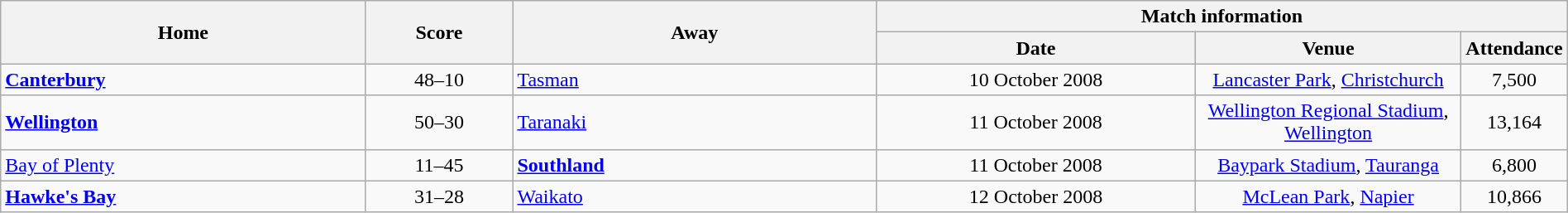<table class="wikitable" style="text-align:center" width=100%>
<tr>
<th rowspan=2 width=25%>Home</th>
<th rowspan=2 width=10%>Score</th>
<th rowspan=2 width=25%>Away</th>
<th colspan=6>Match information</th>
</tr>
<tr>
<th width=22%>Date</th>
<th width=22%>Venue</th>
<th width=22%>Attendance</th>
</tr>
<tr>
<td style="text-align:left"><strong><a href='#'>Canterbury</a></strong></td>
<td>48–10</td>
<td style="text-align:left"><a href='#'>Tasman</a></td>
<td>10 October 2008</td>
<td><a href='#'>Lancaster Park</a>, <a href='#'>Christchurch</a></td>
<td>7,500</td>
</tr>
<tr>
<td style="text-align:left"><strong><a href='#'>Wellington</a></strong></td>
<td>50–30</td>
<td style="text-align:left"><a href='#'>Taranaki</a></td>
<td>11 October 2008</td>
<td><a href='#'>Wellington Regional Stadium</a>, <a href='#'>Wellington</a></td>
<td>13,164</td>
</tr>
<tr>
<td style="text-align:left"><a href='#'>Bay of Plenty</a></td>
<td>11–45</td>
<td style="text-align:left"><strong><a href='#'>Southland</a></strong></td>
<td>11 October 2008</td>
<td><a href='#'>Baypark Stadium</a>, <a href='#'>Tauranga</a></td>
<td>6,800</td>
</tr>
<tr>
<td style="text-align:left"><strong><a href='#'>Hawke's Bay</a></strong></td>
<td>31–28</td>
<td style="text-align:left"><a href='#'>Waikato</a></td>
<td>12 October 2008</td>
<td><a href='#'>McLean Park</a>, <a href='#'>Napier</a></td>
<td>10,866</td>
</tr>
</table>
